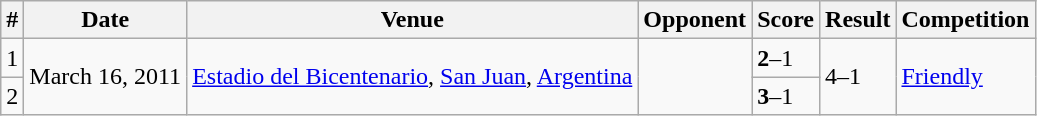<table class="wikitable">
<tr>
<th>#</th>
<th>Date</th>
<th>Venue</th>
<th>Opponent</th>
<th>Score</th>
<th>Result</th>
<th>Competition</th>
</tr>
<tr>
<td>1</td>
<td rowspan="2">March 16, 2011</td>
<td rowspan="2"><a href='#'>Estadio del Bicentenario</a>, <a href='#'>San Juan</a>, <a href='#'>Argentina</a></td>
<td rowspan="2"></td>
<td><strong>2</strong>–1</td>
<td rowspan="2">4–1</td>
<td rowspan="2"><a href='#'>Friendly</a></td>
</tr>
<tr>
<td>2</td>
<td><strong>3</strong>–1</td>
</tr>
</table>
